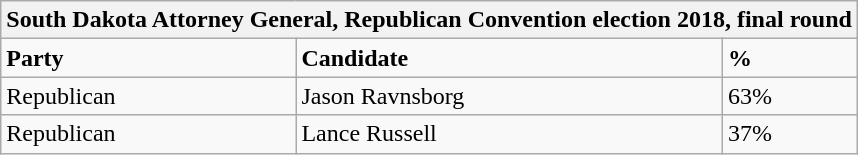<table class="wikitable">
<tr>
<th colspan="5">South Dakota Attorney General, Republican Convention election 2018, final round</th>
</tr>
<tr>
<td><strong>Party</strong></td>
<td><strong>Candidate</strong></td>
<td><strong>%</strong></td>
</tr>
<tr>
<td>Republican</td>
<td>Jason Ravnsborg</td>
<td>63%</td>
</tr>
<tr>
<td>Republican</td>
<td>Lance Russell</td>
<td>37%</td>
</tr>
</table>
